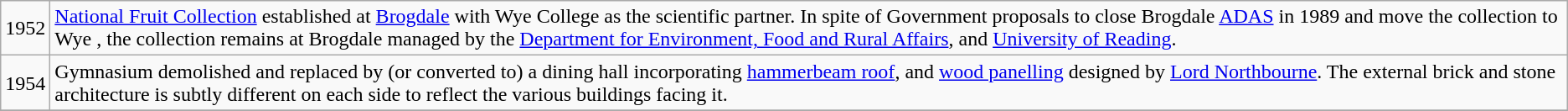<table class="wikitable">
<tr>
<td>1952</td>
<td><a href='#'>National Fruit Collection</a> established at <a href='#'>Brogdale</a> with Wye College as the scientific partner. In spite of Government proposals to close Brogdale <a href='#'>ADAS</a> in 1989 and move the collection to Wye , the collection remains at Brogdale  managed by the <a href='#'>Department for Environment, Food and Rural Affairs</a>, and <a href='#'>University of Reading</a>.</td>
</tr>
<tr>
<td>1954</td>
<td>Gymnasium demolished and replaced by (or converted to) a dining hall incorporating <a href='#'>hammerbeam roof</a>, and <a href='#'>wood panelling</a> designed by <a href='#'>Lord Northbourne</a>. The external brick and stone architecture is subtly different on each side to reflect the various buildings facing it.</td>
</tr>
<tr>
</tr>
</table>
